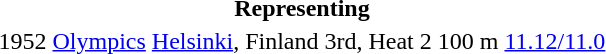<table>
<tr>
<th colspan="6">Representing </th>
</tr>
<tr>
<td>1952</td>
<td><a href='#'>Olympics</a></td>
<td><a href='#'>Helsinki</a>, Finland</td>
<td>3rd, Heat 2</td>
<td>100 m</td>
<td><a href='#'>11.12/11.0</a></td>
</tr>
</table>
